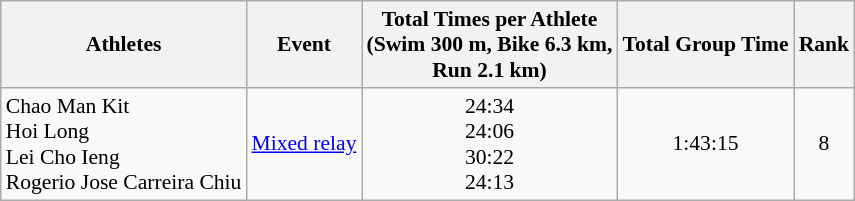<table class=wikitable style=font-size:90%;text-align:center>
<tr>
<th>Athletes</th>
<th>Event</th>
<th>Total Times per Athlete<br>(Swim 300 m, Bike 6.3 km, <br> Run 2.1 km)</th>
<th>Total Group Time</th>
<th>Rank</th>
</tr>
<tr>
<td align=left>Chao Man Kit<br>Hoi Long<br>Lei Cho Ieng<br>Rogerio Jose Carreira Chiu</td>
<td align=left><a href='#'>Mixed relay</a></td>
<td>24:34<br>24:06<br>30:22<br>24:13</td>
<td>1:43:15</td>
<td>8</td>
</tr>
</table>
